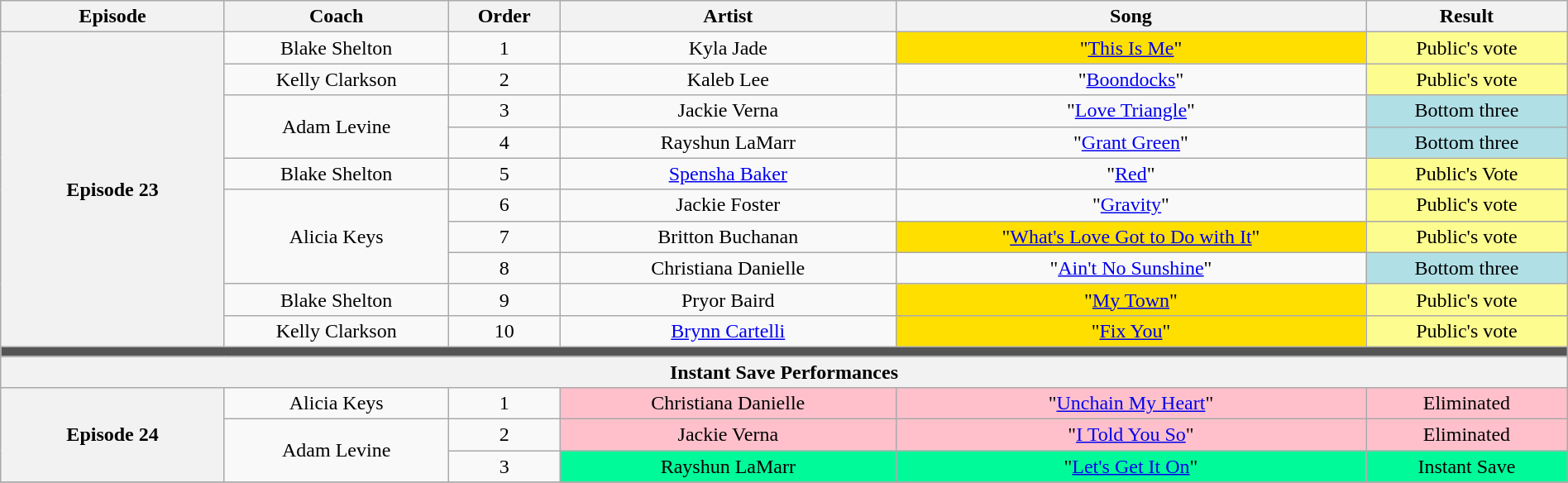<table class="wikitable" style="text-align:center; width:100%;">
<tr>
<th style="width:10%;">Episode</th>
<th style="width:10%;">Coach</th>
<th style="width:05%;">Order</th>
<th style="width:15%;">Artist</th>
<th style="width:21%;">Song</th>
<th style="width:9%;">Result</th>
</tr>
<tr>
<th rowspan="10" scope="row">Episode 23<br><small></small></th>
<td>Blake Shelton</td>
<td>1</td>
<td>Kyla Jade</td>
<td style="background:#fedf00;">"<a href='#'>This Is Me</a>"</td>
<td style="background:#fdfc8f;">Public's vote</td>
</tr>
<tr>
<td>Kelly Clarkson</td>
<td>2</td>
<td>Kaleb Lee</td>
<td>"<a href='#'>Boondocks</a>"</td>
<td style="background:#fdfc8f;">Public's vote</td>
</tr>
<tr>
<td rowspan=2>Adam Levine</td>
<td>3</td>
<td>Jackie Verna</td>
<td>"<a href='#'>Love Triangle</a>"</td>
<td style="background:#b0e0e6;">Bottom three</td>
</tr>
<tr>
<td>4</td>
<td>Rayshun LaMarr</td>
<td>"<a href='#'>Grant Green</a>"</td>
<td style="background:#b0e0e6;">Bottom three</td>
</tr>
<tr>
<td>Blake Shelton</td>
<td>5</td>
<td><a href='#'>Spensha Baker</a></td>
<td>"<a href='#'>Red</a>"</td>
<td style="background:#fdfc8f;">Public's Vote</td>
</tr>
<tr>
<td rowspan="3">Alicia Keys</td>
<td>6</td>
<td>Jackie Foster</td>
<td>"<a href='#'>Gravity</a>"</td>
<td style="background:#fdfc8f;">Public's vote</td>
</tr>
<tr>
<td>7</td>
<td>Britton Buchanan</td>
<td style="background:#fedf00;">"<a href='#'>What's Love Got to Do with It</a>"</td>
<td style="background:#fdfc8f;">Public's vote</td>
</tr>
<tr>
<td>8</td>
<td>Christiana Danielle</td>
<td>"<a href='#'>Ain't No Sunshine</a>"</td>
<td style="background:#b0e0e6;">Bottom three</td>
</tr>
<tr>
<td>Blake Shelton</td>
<td>9</td>
<td>Pryor Baird</td>
<td style="background:#fedf00;">"<a href='#'>My Town</a>"</td>
<td style="background:#fdfc8f;">Public's vote</td>
</tr>
<tr>
<td>Kelly Clarkson</td>
<td>10</td>
<td><a href='#'>Brynn Cartelli</a></td>
<td style="background:#fedf00;">"<a href='#'>Fix You</a>"</td>
<td style="background:#fdfc8f;">Public's vote</td>
</tr>
<tr>
<td colspan="6" bgcolor="#555"></td>
</tr>
<tr>
<th colspan="6">Instant Save Performances</th>
</tr>
<tr>
<th rowspan="3" scope="row">Episode 24<br><small></small></th>
<td>Alicia Keys</td>
<td>1</td>
<td style="background:pink;">Christiana Danielle</td>
<td style="background:pink;">"<a href='#'>Unchain My Heart</a>"</td>
<td style="background:pink;">Eliminated</td>
</tr>
<tr>
<td rowspan=2>Adam Levine</td>
<td>2</td>
<td style="background:pink;">Jackie Verna</td>
<td style="background:pink;">"<a href='#'>I Told You So</a>"</td>
<td style="background:pink;">Eliminated</td>
</tr>
<tr>
<td>3</td>
<td style="background:#00FA9A;">Rayshun LaMarr</td>
<td style="background:#00FA9A;">"<a href='#'>Let's Get It On</a>"</td>
<td style="background:#00FA9A;">Instant Save</td>
</tr>
<tr>
</tr>
</table>
